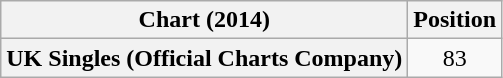<table class="wikitable sortable plainrowheaders" style="text-align:center">
<tr>
<th scope="col">Chart (2014)</th>
<th scope="col">Position</th>
</tr>
<tr>
<th scope="row">UK Singles (Official Charts Company)</th>
<td>83</td>
</tr>
</table>
